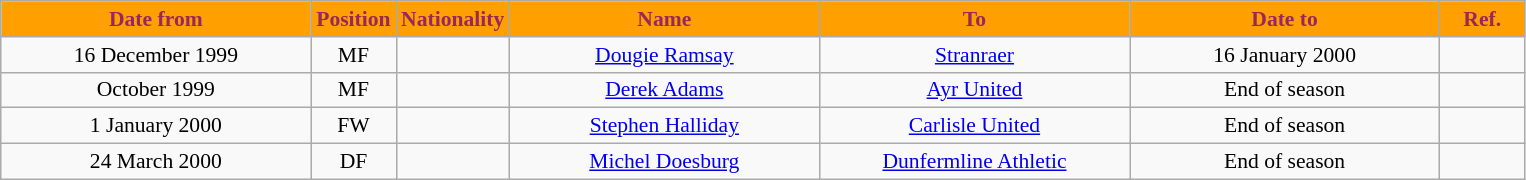<table class="wikitable"  style="text-align:center; font-size:90%; ">
<tr>
<th style="background:#ffa000; color:#98285c; width:200px;">Date from</th>
<th style="background:#ffa000; color:#98285c; width:50px;">Position</th>
<th style="background:#ffa000; color:#98285c; width:50px;">Nationality</th>
<th style="background:#ffa000; color:#98285c; width:200px;">Name</th>
<th style="background:#ffa000; color:#98285c; width:200px;">To</th>
<th style="background:#ffa000; color:#98285c; width:200px;">Date to</th>
<th style="background:#ffa000; color:#98285c; width:50px;">Ref.</th>
</tr>
<tr>
<td>16 December 1999</td>
<td>MF</td>
<td></td>
<td><a href='#'>Dougie Ramsay</a></td>
<td><a href='#'>Stranraer</a></td>
<td>16 January 2000</td>
<td></td>
</tr>
<tr>
<td>October 1999</td>
<td>MF</td>
<td></td>
<td><a href='#'>Derek Adams</a></td>
<td><a href='#'>Ayr United</a></td>
<td>End of season</td>
<td></td>
</tr>
<tr>
<td>1 January 2000</td>
<td>FW</td>
<td></td>
<td><a href='#'>Stephen Halliday</a></td>
<td><a href='#'>Carlisle United</a></td>
<td>End of season</td>
<td></td>
</tr>
<tr>
<td>24 March 2000</td>
<td>DF</td>
<td></td>
<td><a href='#'>Michel Doesburg</a></td>
<td><a href='#'>Dunfermline Athletic</a></td>
<td>End of season</td>
<td></td>
</tr>
</table>
